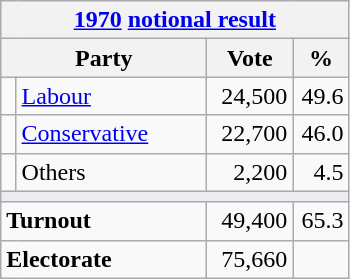<table class="wikitable">
<tr>
<th colspan="4"><a href='#'>1970</a> <a href='#'>notional result</a></th>
</tr>
<tr>
<th bgcolor="#DDDDFF" width="130px" colspan="2">Party</th>
<th bgcolor="#DDDDFF" width="50px">Vote</th>
<th bgcolor="#DDDDFF" width="30px">%</th>
</tr>
<tr>
<td></td>
<td><a href='#'>Labour</a></td>
<td align=right>24,500</td>
<td align=right>49.6</td>
</tr>
<tr>
<td></td>
<td><a href='#'>Conservative</a></td>
<td align=right>22,700</td>
<td align=right>46.0</td>
</tr>
<tr>
<td></td>
<td>Others</td>
<td align=right>2,200</td>
<td align=right>4.5</td>
</tr>
<tr>
<td colspan="4" bgcolor="#EAECF0"></td>
</tr>
<tr>
<td colspan="2"><strong>Turnout</strong></td>
<td align=right>49,400</td>
<td align=right>65.3</td>
</tr>
<tr>
<td colspan="2"><strong>Electorate</strong></td>
<td align=right>75,660</td>
</tr>
</table>
